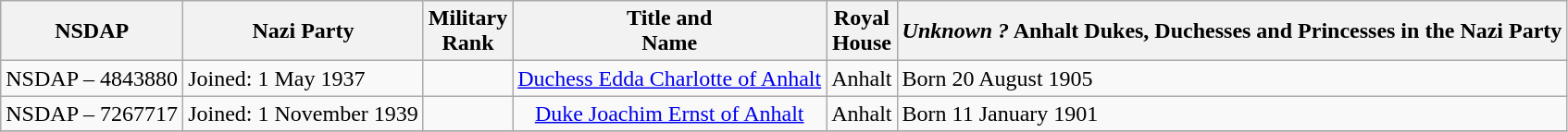<table class="wikitable">
<tr>
<th>NSDAP</th>
<th>Nazi Party</th>
<th>Military<br>Rank</th>
<th>Title and<br>Name</th>
<th>Royal<br>House</th>
<th><em>Unknown ?</em> Anhalt Dukes, Duchesses and Princesses in the Nazi Party</th>
</tr>
<tr>
<td>NSDAP – 4843880</td>
<td>Joined: 1 May 1937</td>
<td></td>
<td align="center"><a href='#'>Duchess Edda Charlotte of Anhalt</a></td>
<td align="center">Anhalt</td>
<td>Born 20 August 1905</td>
</tr>
<tr>
<td>NSDAP – 7267717</td>
<td>Joined: 1 November 1939</td>
<td></td>
<td align="center"><a href='#'>Duke Joachim Ernst of Anhalt</a></td>
<td align="center">Anhalt</td>
<td>Born 11 January 1901</td>
</tr>
<tr>
</tr>
</table>
